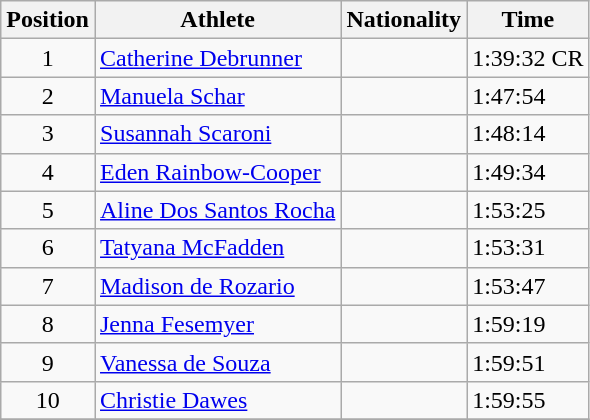<table class="wikitable sortable">
<tr>
<th scope="col">Position</th>
<th scope="col">Athlete</th>
<th scope="col">Nationality</th>
<th scope="col">Time</th>
</tr>
<tr>
<td !scope=row align=center>1</td>
<td><a href='#'>Catherine Debrunner</a></td>
<td></td>
<td>1:39:32 CR</td>
</tr>
<tr>
<td !scope=row align=center>2</td>
<td><a href='#'>Manuela Schar</a></td>
<td></td>
<td>1:47:54</td>
</tr>
<tr>
<td !scope=row align=center>3</td>
<td><a href='#'>Susannah Scaroni</a></td>
<td></td>
<td>1:48:14</td>
</tr>
<tr>
<td !scope=row align=center>4</td>
<td><a href='#'>Eden Rainbow-Cooper</a></td>
<td></td>
<td>1:49:34</td>
</tr>
<tr>
<td !scope=row align=center>5</td>
<td><a href='#'>Aline Dos Santos Rocha</a></td>
<td></td>
<td>1:53:25</td>
</tr>
<tr>
<td !scope=row align=center>6</td>
<td><a href='#'>Tatyana McFadden</a></td>
<td></td>
<td>1:53:31</td>
</tr>
<tr>
<td !scope=row align=center>7</td>
<td><a href='#'>Madison de Rozario</a></td>
<td></td>
<td>1:53:47</td>
</tr>
<tr>
<td !scope=row align=center>8</td>
<td><a href='#'>Jenna Fesemyer</a></td>
<td></td>
<td>1:59:19</td>
</tr>
<tr>
<td !scope=row align=center>9</td>
<td><a href='#'>Vanessa de Souza</a></td>
<td></td>
<td>1:59:51</td>
</tr>
<tr>
<td !scope=row align=center>10</td>
<td><a href='#'>Christie Dawes</a></td>
<td></td>
<td>1:59:55</td>
</tr>
<tr>
</tr>
</table>
